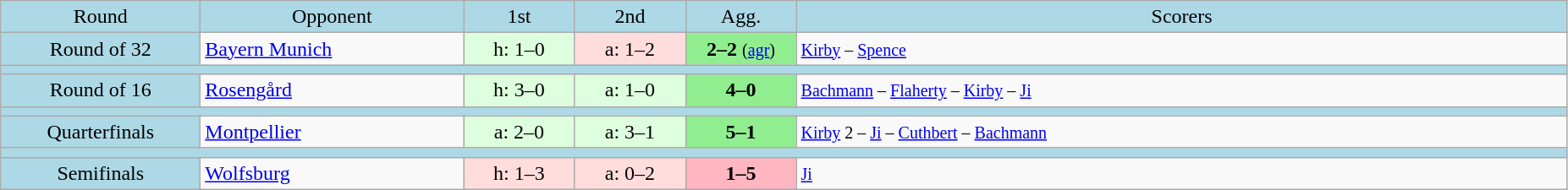<table class="wikitable" style="text-align:center">
<tr bgcolor=lightblue>
<td width=150px>Round</td>
<td width=200px>Opponent</td>
<td width=80px>1st</td>
<td width=80px>2nd</td>
<td width=80px>Agg.</td>
<td width=600px>Scorers</td>
</tr>
<tr>
<td bgcolor=lightblue>Round of 32</td>
<td align=left> <a href='#'>Bayern Munich</a></td>
<td bgcolor=#ddffdd>h: 1–0</td>
<td bgcolor=#ffdddd>a: 1–2</td>
<td bgcolor=lightgreen><strong>2–2</strong> <small>(<a href='#'>agr</a>)</small></td>
<td align=left><small><a href='#'>Kirby</a> – <a href='#'>Spence</a></small></td>
</tr>
<tr bgcolor=lightblue>
<td colspan=6></td>
</tr>
<tr>
<td bgcolor=lightblue>Round of 16</td>
<td align=left> <a href='#'>Rosengård</a></td>
<td bgcolor=#ddffdd>h: 3–0</td>
<td bgcolor=#ddffdd>a: 1–0</td>
<td bgcolor=lightgreen><strong>4–0</strong></td>
<td align=left><small><a href='#'>Bachmann</a> – <a href='#'>Flaherty</a> – <a href='#'>Kirby</a> – <a href='#'>Ji</a></small></td>
</tr>
<tr bgcolor=lightblue>
<td colspan=6></td>
</tr>
<tr>
<td bgcolor=lightblue>Quarterfinals</td>
<td align=left> <a href='#'>Montpellier</a></td>
<td bgcolor=#ddffdd>a: 2–0</td>
<td bgcolor=#ddffdd>a: 3–1</td>
<td bgcolor=lightgreen><strong>5–1</strong></td>
<td align=left><small><a href='#'>Kirby</a> 2 – <a href='#'>Ji</a> – <a href='#'>Cuthbert</a> – <a href='#'>Bachmann</a></small></td>
</tr>
<tr bgcolor=lightblue>
<td colspan=6></td>
</tr>
<tr>
<td bgcolor=lightblue>Semifinals</td>
<td align=left> <a href='#'>Wolfsburg</a></td>
<td bgcolor=#ffdddd>h: 1–3</td>
<td bgcolor=#ffdddd>a: 0–2</td>
<td bgcolor=lightpink><strong>1–5</strong></td>
<td align=left><small><a href='#'>Ji</a></small></td>
</tr>
</table>
